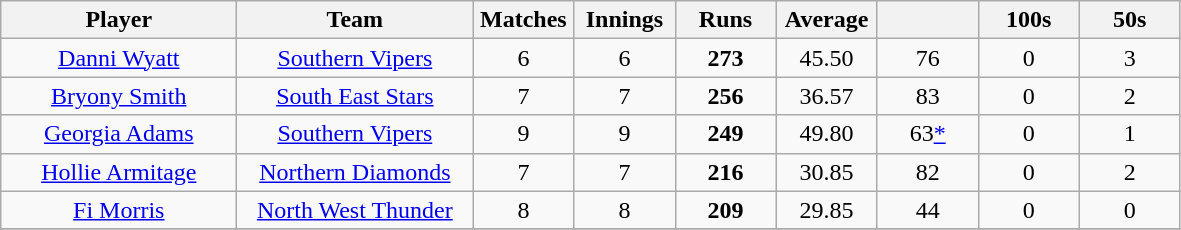<table class="wikitable" style="text-align:center;">
<tr>
<th width=150>Player</th>
<th width=150>Team</th>
<th width=60>Matches</th>
<th width=60>Innings</th>
<th width=60>Runs</th>
<th width=60>Average</th>
<th width=60></th>
<th width=60>100s</th>
<th width=60>50s</th>
</tr>
<tr>
<td><a href='#'>Danni Wyatt</a></td>
<td><a href='#'>Southern Vipers</a></td>
<td>6</td>
<td>6</td>
<td><strong>273</strong></td>
<td>45.50</td>
<td>76</td>
<td>0</td>
<td>3</td>
</tr>
<tr>
<td><a href='#'>Bryony Smith</a></td>
<td><a href='#'>South East Stars</a></td>
<td>7</td>
<td>7</td>
<td><strong>256</strong></td>
<td>36.57</td>
<td>83</td>
<td>0</td>
<td>2</td>
</tr>
<tr>
<td><a href='#'>Georgia Adams</a></td>
<td><a href='#'>Southern Vipers</a></td>
<td>9</td>
<td>9</td>
<td><strong>249</strong></td>
<td>49.80</td>
<td>63<a href='#'>*</a></td>
<td>0</td>
<td>1</td>
</tr>
<tr>
<td><a href='#'>Hollie Armitage</a></td>
<td><a href='#'>Northern Diamonds</a></td>
<td>7</td>
<td>7</td>
<td><strong>216</strong></td>
<td>30.85</td>
<td>82</td>
<td>0</td>
<td>2</td>
</tr>
<tr>
<td><a href='#'>Fi Morris</a></td>
<td><a href='#'>North West Thunder</a></td>
<td>8</td>
<td>8</td>
<td><strong>209</strong></td>
<td>29.85</td>
<td>44</td>
<td>0</td>
<td>0</td>
</tr>
<tr>
</tr>
</table>
